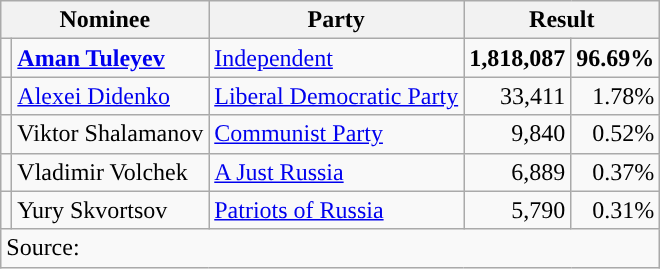<table class=wikitable style=text-align:right>
<tr>
<th colspan=2>Nominee</th>
<th>Party</th>
<th colspan=2>Result</th>
</tr>
<tr>
<td style="background-color: "></td>
<td align=left><strong><a href='#'>Aman Tuleyev</a></strong></td>
<td align=left><a href='#'>Independent</a></td>
<td><strong>1,818,087</strong></td>
<td><strong>96.69%</strong></td>
</tr>
<tr>
<td style="background-color: "></td>
<td align=left><a href='#'>Alexei Didenko</a></td>
<td align=left><a href='#'>Liberal Democratic Party</a></td>
<td>33,411</td>
<td>1.78%</td>
</tr>
<tr>
<td style="background-color: "></td>
<td align=left>Viktor Shalamanov</td>
<td align=left><a href='#'>Communist Party</a></td>
<td>9,840</td>
<td>0.52%</td>
</tr>
<tr>
<td style="background-color: "></td>
<td align=left>Vladimir Volchek</td>
<td align=left><a href='#'>A Just Russia</a></td>
<td>6,889</td>
<td>0.37%</td>
</tr>
<tr>
<td style="background-color: "></td>
<td align=left>Yury Skvortsov</td>
<td align=left><a href='#'>Patriots of Russia</a></td>
<td>5,790</td>
<td>0.31%</td>
</tr>
<tr>
<td align=left colspan=6>Source: </td>
</tr>
</table>
